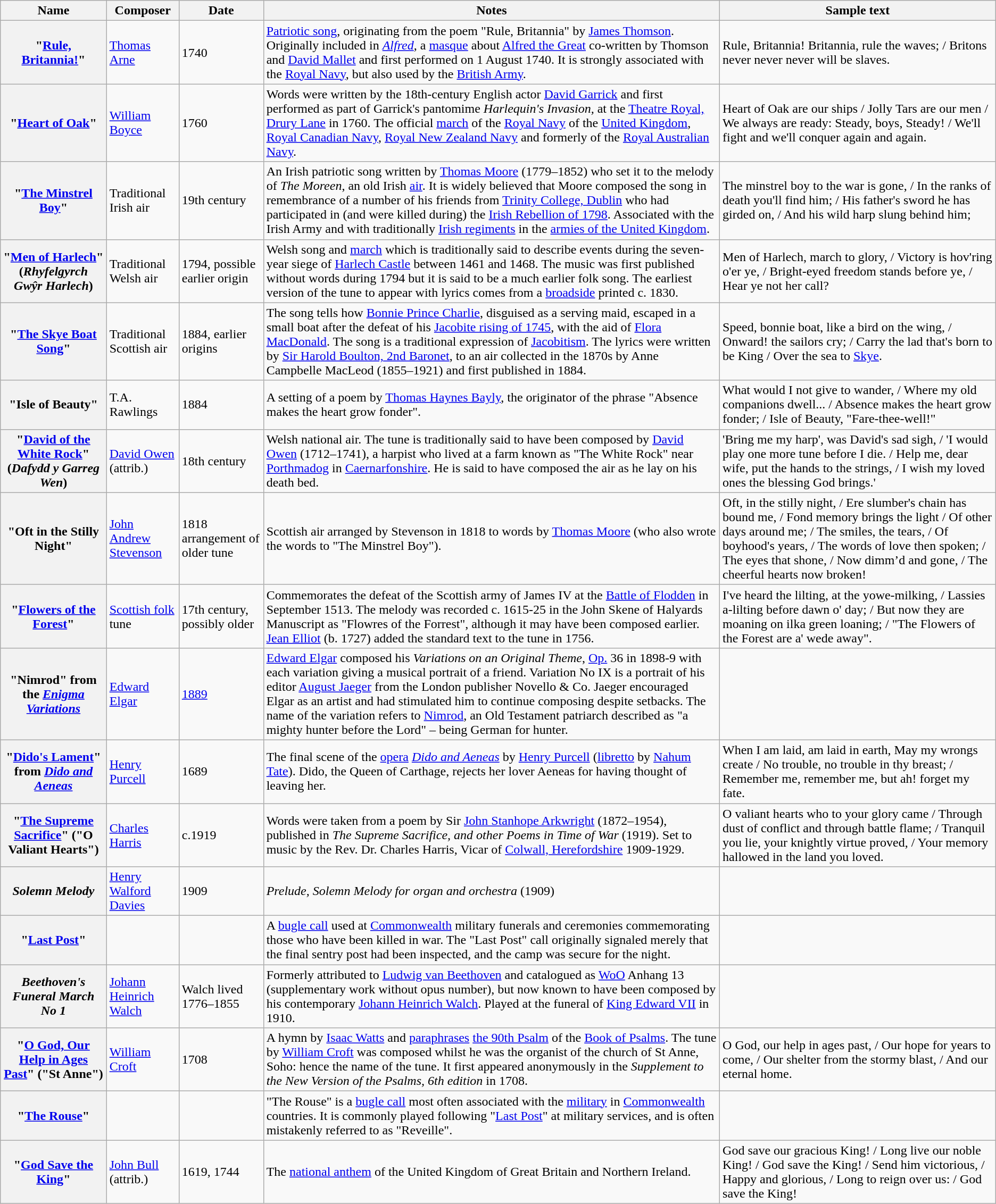<table class="wikitable plainrowheaders">
<tr>
<th scope=col>Name</th>
<th scope=col>Composer</th>
<th scope=col>Date</th>
<th scope=col>Notes</th>
<th scope=col>Sample text</th>
</tr>
<tr>
<th scope=row>"<a href='#'>Rule, Britannia!</a>"</th>
<td><a href='#'>Thomas Arne</a></td>
<td>1740</td>
<td><a href='#'>Patriotic song</a>, originating from the poem "Rule, Britannia" by <a href='#'>James Thomson</a>. Originally included in <em><a href='#'>Alfred</a></em>, a <a href='#'>masque</a> about <a href='#'>Alfred the Great</a> co-written by Thomson and <a href='#'>David Mallet</a> and first performed on 1 August 1740. It is strongly associated with the <a href='#'>Royal Navy</a>, but also used by the <a href='#'>British Army</a>.</td>
<td>Rule, Britannia! Britannia, rule the waves; / Britons never never never will be slaves.</td>
</tr>
<tr>
<th scope=row>"<a href='#'>Heart of Oak</a>"</th>
<td><a href='#'>William Boyce</a></td>
<td>1760</td>
<td>Words were written by the 18th-century English actor <a href='#'>David Garrick</a> and first performed as part of Garrick's pantomime <em>Harlequin's Invasion,</em> at the <a href='#'>Theatre Royal, Drury Lane</a> in 1760. The official <a href='#'>march</a> of the <a href='#'>Royal Navy</a> of the <a href='#'>United Kingdom</a>, <a href='#'>Royal Canadian Navy</a>, <a href='#'>Royal New Zealand Navy</a> and formerly of the <a href='#'>Royal Australian Navy</a>.</td>
<td>Heart of Oak are our ships / Jolly Tars are our men / We always are ready: Steady, boys, Steady! / We'll fight and we'll conquer again and again.</td>
</tr>
<tr>
<th scope=row>"<a href='#'>The Minstrel Boy</a>"</th>
<td>Traditional Irish air</td>
<td>19th century</td>
<td>An Irish patriotic song written by <a href='#'>Thomas Moore</a> (1779–1852) who set it to the melody of <em>The Moreen</em>, an old Irish <a href='#'>air</a>. It is widely believed that Moore composed the song in remembrance of a number of his friends from <a href='#'>Trinity College, Dublin</a> who had participated in (and were killed during) the <a href='#'>Irish Rebellion of 1798</a>. Associated with the Irish Army and with traditionally <a href='#'>Irish regiments</a> in the <a href='#'>armies of the United Kingdom</a>.</td>
<td>The minstrel boy to the war is gone, / In the ranks of death you'll find him; / His father's sword he has girded on, / And his wild harp slung behind him;</td>
</tr>
<tr>
<th scope=row>"<a href='#'>Men of Harlech</a>" (<em>Rhyfelgyrch Gwŷr Harlech</em>)</th>
<td>Traditional Welsh air</td>
<td>1794, possible earlier origin</td>
<td>Welsh song and <a href='#'>march</a> which is traditionally said to describe events during the seven-year siege of <a href='#'>Harlech Castle</a> between 1461 and 1468. The music was first published without words during 1794 but it is said to be a much earlier folk song. The earliest version of the tune to appear with lyrics comes from a <a href='#'>broadside</a> printed c. 1830.</td>
<td>Men of Harlech, march to glory, / Victory is hov'ring o'er ye, / Bright-eyed freedom stands before ye, / Hear ye not her call?</td>
</tr>
<tr>
<th scope=row>"<a href='#'>The Skye Boat Song</a>"</th>
<td>Traditional Scottish air</td>
<td>1884, earlier origins</td>
<td>The song tells how <a href='#'>Bonnie Prince Charlie</a>, disguised as a serving maid, escaped in a small boat after the defeat of his <a href='#'>Jacobite rising of 1745</a>, with the aid of <a href='#'>Flora MacDonald</a>. The song is a traditional expression of <a href='#'>Jacobitism</a>. The lyrics were written by <a href='#'>Sir Harold Boulton, 2nd Baronet</a>, to an air collected in the 1870s by Anne Campbelle MacLeod (1855–1921) and first published in 1884.</td>
<td>Speed, bonnie boat, like a bird on the wing, / Onward! the sailors cry; / Carry the lad that's born to be King / Over the sea to <a href='#'>Skye</a>.</td>
</tr>
<tr>
<th scope=row>"Isle of Beauty"</th>
<td>T.A. Rawlings</td>
<td>1884</td>
<td>A setting of a poem by <a href='#'>Thomas Haynes Bayly</a>, the originator of the phrase "Absence makes the heart grow fonder".</td>
<td>What would I not give to wander, / Where my old companions dwell... / Absence makes the heart grow fonder; / Isle of Beauty, "Fare-thee-well!"</td>
</tr>
<tr>
<th scope=row>"<a href='#'>David of the White Rock</a>" (<em>Dafydd y Garreg Wen</em>)</th>
<td><a href='#'>David Owen</a> (attrib.)</td>
<td>18th century</td>
<td>Welsh national air. The tune is traditionally said to have been composed by <a href='#'>David Owen</a> (1712–1741), a harpist who lived at a farm known as "The White Rock" near <a href='#'>Porthmadog</a> in <a href='#'>Caernarfonshire</a>. He is said to have composed the air as he lay on his death bed.</td>
<td>'Bring me my harp', was David's sad sigh, / 'I would play one more tune before I die. / Help me, dear wife, put the hands to the strings, / I wish my loved ones the blessing God brings.'</td>
</tr>
<tr>
<th scope=row>"Oft in the Stilly Night"</th>
<td><a href='#'>John Andrew Stevenson</a></td>
<td>1818 arrangement of older tune</td>
<td>Scottish air arranged by Stevenson in 1818 to words by <a href='#'>Thomas Moore</a> (who also wrote the words to "The Minstrel Boy").</td>
<td>Oft, in the stilly night, / Ere slumber's chain has bound me, / Fond memory brings the light / Of other days around me; / The smiles, the tears, / Of boyhood's years, / The words of love then spoken; / The eyes that shone, / Now dimm’d and gone, / The cheerful hearts now broken!</td>
</tr>
<tr>
<th scope=row>"<a href='#'>Flowers of the Forest</a>"</th>
<td><a href='#'>Scottish folk</a> tune</td>
<td>17th century, possibly older</td>
<td>Commemorates the defeat of the Scottish army of James IV at the <a href='#'>Battle of Flodden</a> in September 1513. The melody was recorded c. 1615-25 in the John Skene of Halyards Manuscript as "Flowres of the Forrest", although it may have been composed earlier. <a href='#'>Jean Elliot</a> (b. 1727) added the standard text to the tune in 1756.</td>
<td>I've heard the lilting, at the yowe-milking, / Lassies a-lilting before dawn o' day; / But now they are moaning on ilka green loaning; / "The Flowers of the Forest are a' wede away".</td>
</tr>
<tr>
<th scope=row>"Nimrod" from the <em><a href='#'>Enigma Variations</a></em></th>
<td><a href='#'>Edward Elgar</a></td>
<td><a href='#'>1889</a></td>
<td><a href='#'>Edward Elgar</a> composed his <em>Variations on an Original Theme</em>, <a href='#'>Op.</a> 36 in 1898-9 with each variation giving a musical portrait of a friend. Variation No IX is a portrait of his editor <a href='#'>August Jaeger</a> from the London publisher Novello & Co. Jaeger encouraged Elgar as an artist and had stimulated him to continue composing despite setbacks. The name of the variation refers to <a href='#'>Nimrod</a>, an Old Testament patriarch described as "a mighty hunter before the Lord" –  being German for hunter.</td>
<td></td>
</tr>
<tr>
<th scope=row>"<a href='#'>Dido's Lament</a>" from <em><a href='#'>Dido and Aeneas</a></em></th>
<td><a href='#'>Henry Purcell</a></td>
<td>1689</td>
<td>The final scene of the <a href='#'>opera</a> <em><a href='#'>Dido and Aeneas</a></em> by <a href='#'>Henry Purcell</a> (<a href='#'>libretto</a> by <a href='#'>Nahum Tate</a>). Dido, the Queen of Carthage, rejects her lover Aeneas for having thought of leaving her.</td>
<td>When I am laid, am laid in earth, May my wrongs create / No trouble, no trouble in thy breast; / Remember me, remember me, but ah! forget my fate.</td>
</tr>
<tr>
<th scope=row>"<a href='#'>The Supreme Sacrifice</a>" ("O Valiant Hearts")</th>
<td><a href='#'>Charles Harris</a></td>
<td>c.1919</td>
<td>Words were taken from a poem by Sir <a href='#'>John Stanhope Arkwright</a> (1872–1954), published in <em>The Supreme Sacrifice, and other Poems in Time of War</em> (1919). Set to music by the Rev. Dr. Charles Harris, Vicar of <a href='#'>Colwall, Herefordshire</a> 1909-1929.</td>
<td>O valiant hearts who to your glory came / Through dust of conflict and through battle flame; / Tranquil you lie, your knightly virtue proved, / Your memory hallowed in the land you loved.</td>
</tr>
<tr>
<th scope=row><em>Solemn Melody</em></th>
<td><a href='#'>Henry Walford Davies</a></td>
<td>1909</td>
<td><em>Prelude, Solemn Melody for organ and orchestra</em> (1909)</td>
<td></td>
</tr>
<tr>
<th scope=row>"<a href='#'>Last Post</a>"</th>
<td></td>
<td></td>
<td>A <a href='#'>bugle call</a> used at <a href='#'>Commonwealth</a> military funerals and ceremonies commemorating those who have been killed in war. The "Last Post" call originally signaled merely that the final sentry post had been inspected, and the camp was secure for the night.</td>
<td></td>
</tr>
<tr>
<th scope=row><em>Beethoven's Funeral March No 1</em></th>
<td><a href='#'>Johann Heinrich Walch</a></td>
<td>Walch lived 1776–1855</td>
<td>Formerly attributed to <a href='#'>Ludwig van Beethoven</a> and catalogued as <a href='#'>WoO</a> Anhang 13 (supplementary work without opus number), but now known to have been composed by his contemporary <a href='#'>Johann Heinrich Walch</a>. Played at the funeral of <a href='#'>King Edward VII</a> in 1910.</td>
<td></td>
</tr>
<tr>
<th scope=row>"<a href='#'>O God, Our Help in Ages Past</a>" ("St Anne")</th>
<td><a href='#'>William Croft</a></td>
<td>1708</td>
<td>A hymn by <a href='#'>Isaac Watts</a> and <a href='#'>paraphrases</a> <a href='#'>the 90th Psalm</a> of the <a href='#'>Book of Psalms</a>. The tune by <a href='#'>William Croft</a> was composed whilst he was the organist of the church of St Anne, Soho: hence the name of the tune. It first appeared anonymously in the <em>Supplement to the New Version of the Psalms, 6th edition</em> in 1708.</td>
<td>O God, our help in ages past, / Our hope for years to come, / Our shelter from the stormy blast, / And our eternal home.</td>
</tr>
<tr>
<th scope=row>"<a href='#'>The Rouse</a>"</th>
<td></td>
<td></td>
<td>"The Rouse" is a <a href='#'>bugle call</a> most often associated with the <a href='#'>military</a> in <a href='#'>Commonwealth</a> countries. It is commonly played following "<a href='#'>Last Post</a>" at military services, and is often mistakenly referred to as "Reveille".</td>
<td></td>
</tr>
<tr>
<th scope=row>"<a href='#'>God Save the King</a>"</th>
<td><a href='#'>John Bull</a> (attrib.)</td>
<td>1619, 1744</td>
<td>The <a href='#'>national anthem</a> of the United Kingdom of Great Britain and Northern Ireland.</td>
<td>God save our gracious King! / Long live our noble King! / God save the King! / Send him victorious, / Happy and glorious, / Long to reign over us: / God save the King!</td>
</tr>
</table>
